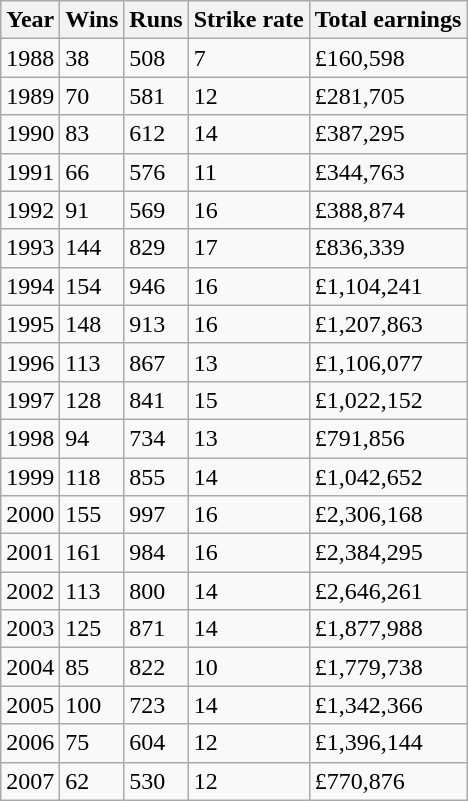<table class="wikitable">
<tr>
<th>Year</th>
<th>Wins</th>
<th>Runs</th>
<th>Strike rate</th>
<th>Total earnings</th>
</tr>
<tr>
<td>1988</td>
<td>38</td>
<td>508</td>
<td>7</td>
<td>£160,598</td>
</tr>
<tr>
<td>1989</td>
<td>70</td>
<td>581</td>
<td>12</td>
<td>£281,705</td>
</tr>
<tr>
<td>1990</td>
<td>83</td>
<td>612</td>
<td>14</td>
<td>£387,295</td>
</tr>
<tr>
<td>1991</td>
<td>66</td>
<td>576</td>
<td>11</td>
<td>£344,763</td>
</tr>
<tr>
<td>1992</td>
<td>91</td>
<td>569</td>
<td>16</td>
<td>£388,874</td>
</tr>
<tr>
<td>1993</td>
<td>144</td>
<td>829</td>
<td>17</td>
<td>£836,339</td>
</tr>
<tr>
<td>1994</td>
<td>154</td>
<td>946</td>
<td>16</td>
<td>£1,104,241</td>
</tr>
<tr>
<td>1995</td>
<td>148</td>
<td>913</td>
<td>16</td>
<td>£1,207,863</td>
</tr>
<tr>
<td>1996</td>
<td>113</td>
<td>867</td>
<td>13</td>
<td>£1,106,077</td>
</tr>
<tr>
<td>1997</td>
<td>128</td>
<td>841</td>
<td>15</td>
<td>£1,022,152</td>
</tr>
<tr>
<td>1998</td>
<td>94</td>
<td>734</td>
<td>13</td>
<td>£791,856</td>
</tr>
<tr>
<td>1999</td>
<td>118</td>
<td>855</td>
<td>14</td>
<td>£1,042,652</td>
</tr>
<tr>
<td>2000</td>
<td>155</td>
<td>997</td>
<td>16</td>
<td>£2,306,168</td>
</tr>
<tr>
<td>2001</td>
<td>161</td>
<td>984</td>
<td>16</td>
<td>£2,384,295</td>
</tr>
<tr>
<td>2002</td>
<td>113</td>
<td>800</td>
<td>14</td>
<td>£2,646,261</td>
</tr>
<tr>
<td>2003</td>
<td>125</td>
<td>871</td>
<td>14</td>
<td>£1,877,988</td>
</tr>
<tr>
<td>2004</td>
<td>85</td>
<td>822</td>
<td>10</td>
<td>£1,779,738</td>
</tr>
<tr>
<td>2005</td>
<td>100</td>
<td>723</td>
<td>14</td>
<td>£1,342,366</td>
</tr>
<tr>
<td>2006</td>
<td>75</td>
<td>604</td>
<td>12</td>
<td>£1,396,144</td>
</tr>
<tr>
<td>2007</td>
<td>62</td>
<td>530</td>
<td>12</td>
<td>£770,876</td>
</tr>
</table>
